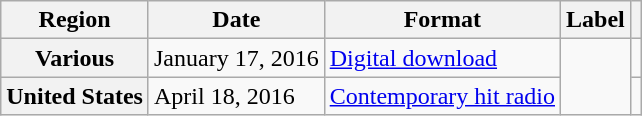<table class="wikitable plainrowheaders">
<tr>
<th scope="col">Region</th>
<th scope="col">Date</th>
<th scope="col">Format</th>
<th scope="col">Label</th>
<th scope="col"></th>
</tr>
<tr>
<th scope="row">Various</th>
<td>January 17, 2016</td>
<td><a href='#'>Digital download</a></td>
<td rowspan="2"></td>
<td align="center"></td>
</tr>
<tr>
<th scope="row">United States</th>
<td>April 18, 2016</td>
<td><a href='#'>Contemporary hit radio</a></td>
<td align="center"></td>
</tr>
</table>
